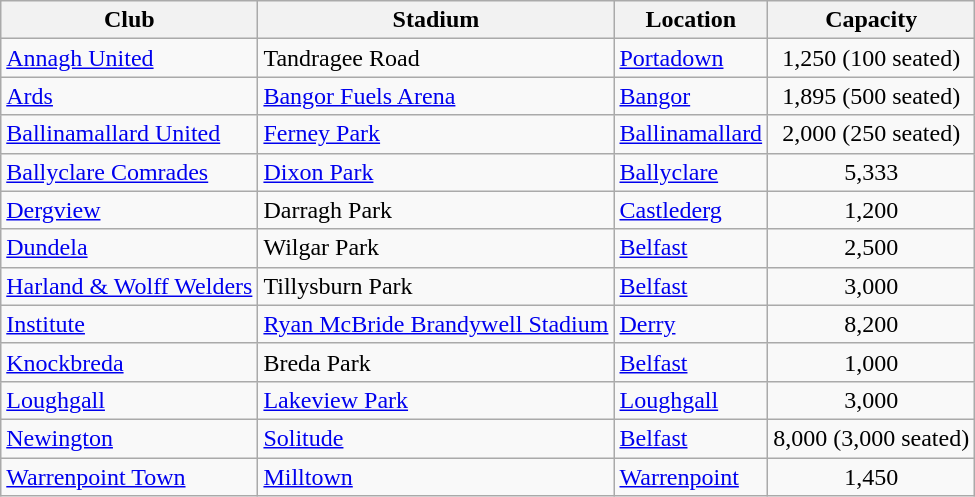<table class="wikitable sortable">
<tr>
<th>Club</th>
<th>Stadium</th>
<th>Location</th>
<th>Capacity</th>
</tr>
<tr>
<td><a href='#'>Annagh United</a></td>
<td>Tandragee Road</td>
<td><a href='#'>Portadown</a></td>
<td style="text-align:center;">1,250 (100 seated)</td>
</tr>
<tr>
<td><a href='#'>Ards</a></td>
<td><a href='#'>Bangor Fuels Arena</a></td>
<td><a href='#'>Bangor</a></td>
<td style="text-align:center;">1,895 (500 seated)</td>
</tr>
<tr>
<td><a href='#'>Ballinamallard United</a></td>
<td><a href='#'>Ferney Park</a></td>
<td><a href='#'>Ballinamallard</a></td>
<td style="text-align:center;">2,000 (250 seated)</td>
</tr>
<tr>
<td><a href='#'>Ballyclare Comrades</a></td>
<td><a href='#'>Dixon Park</a></td>
<td><a href='#'>Ballyclare</a></td>
<td style="text-align:center;">5,333</td>
</tr>
<tr>
<td><a href='#'>Dergview</a></td>
<td>Darragh Park</td>
<td><a href='#'>Castlederg</a></td>
<td style="text-align:center;">1,200</td>
</tr>
<tr>
<td><a href='#'>Dundela</a></td>
<td>Wilgar Park</td>
<td><a href='#'>Belfast</a></td>
<td style="text-align:center;">2,500</td>
</tr>
<tr>
<td><a href='#'>Harland & Wolff Welders</a></td>
<td>Tillysburn Park</td>
<td><a href='#'>Belfast</a></td>
<td style="text-align:center;">3,000</td>
</tr>
<tr>
<td><a href='#'>Institute</a></td>
<td><a href='#'>Ryan McBride Brandywell Stadium</a></td>
<td><a href='#'>Derry</a></td>
<td style="text-align:center;">8,200</td>
</tr>
<tr>
<td><a href='#'>Knockbreda</a></td>
<td>Breda Park</td>
<td><a href='#'>Belfast</a></td>
<td style="text-align:center;">1,000</td>
</tr>
<tr>
<td><a href='#'>Loughgall</a></td>
<td><a href='#'>Lakeview Park</a></td>
<td><a href='#'>Loughgall</a></td>
<td style="text-align:center;">3,000</td>
</tr>
<tr>
<td><a href='#'>Newington</a></td>
<td><a href='#'>Solitude</a></td>
<td><a href='#'>Belfast</a></td>
<td style="text-align:center;">8,000 (3,000 seated)</td>
</tr>
<tr>
<td><a href='#'>Warrenpoint Town</a></td>
<td><a href='#'>Milltown</a></td>
<td><a href='#'>Warrenpoint</a></td>
<td style="text-align:center;">1,450</td>
</tr>
</table>
